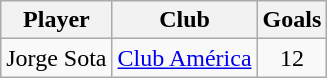<table class="wikitable" style="text-align: center;">
<tr>
<th>Player</th>
<th>Club</th>
<th>Goals</th>
</tr>
<tr>
<td> Jorge Sota</td>
<td><a href='#'>Club América</a></td>
<td>12</td>
</tr>
</table>
